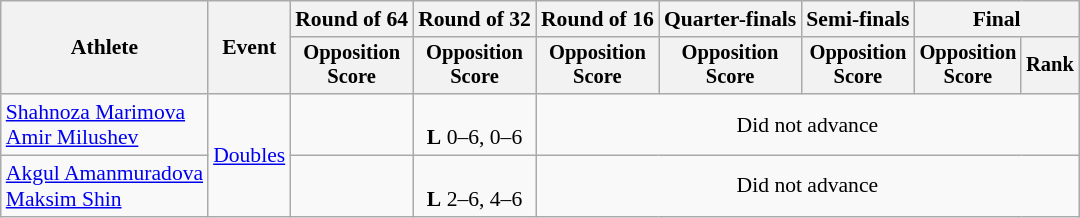<table class=wikitable style="font-size:90%; text-align:center;">
<tr>
<th rowspan="2">Athlete</th>
<th rowspan="2">Event</th>
<th>Round of 64</th>
<th>Round of 32</th>
<th>Round of 16</th>
<th>Quarter-finals</th>
<th>Semi-finals</th>
<th colspan=2>Final</th>
</tr>
<tr style="font-size:95%">
<th>Opposition<br>Score</th>
<th>Opposition<br>Score</th>
<th>Opposition<br>Score</th>
<th>Opposition<br>Score</th>
<th>Opposition<br>Score</th>
<th>Opposition<br>Score</th>
<th>Rank</th>
</tr>
<tr>
<td align=left><a href='#'>Shahnoza Marimova</a><br><a href='#'>Amir Milushev</a></td>
<td align=left rowspan=2><a href='#'>Doubles</a></td>
<td></td>
<td><br><strong>L</strong> 0–6, 0–6</td>
<td colspan=5>Did not advance</td>
</tr>
<tr>
<td align=left><a href='#'>Akgul Amanmuradova</a><br><a href='#'>Maksim Shin</a></td>
<td></td>
<td><br><strong>L</strong> 2–6, 4–6</td>
<td colspan=5>Did not advance</td>
</tr>
</table>
